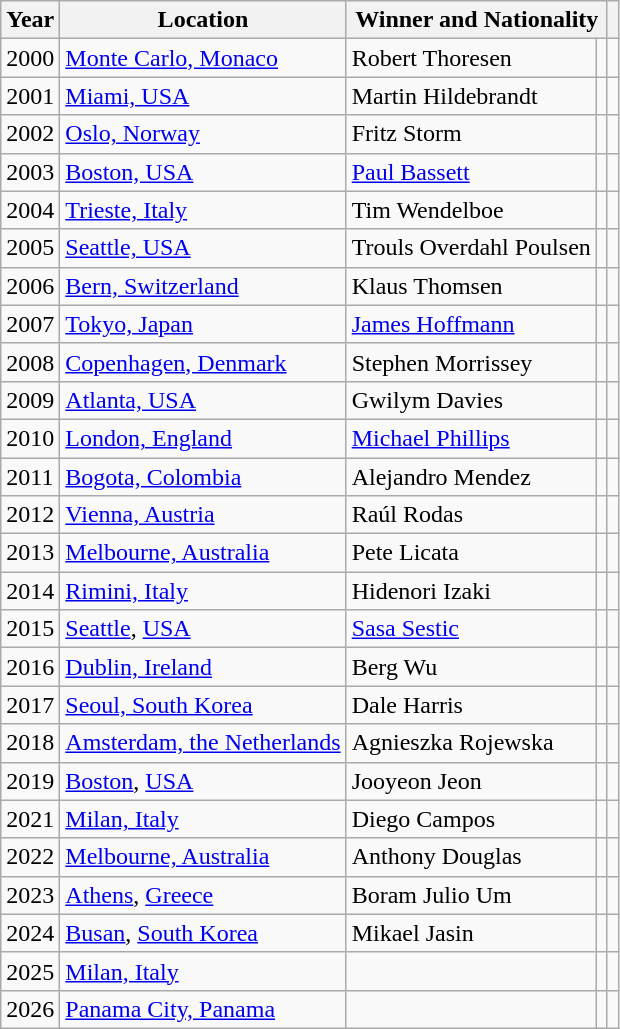<table class="wikitable">
<tr>
<th>Year</th>
<th>Location</th>
<th colspan=2>Winner and Nationality</th>
<th></th>
</tr>
<tr>
<td>2000</td>
<td><a href='#'>Monte Carlo, Monaco</a></td>
<td>Robert Thoresen</td>
<td></td>
<td></td>
</tr>
<tr>
<td>2001</td>
<td><a href='#'>Miami, USA</a></td>
<td>Martin Hildebrandt</td>
<td></td>
<td></td>
</tr>
<tr>
<td>2002</td>
<td><a href='#'>Oslo, Norway</a></td>
<td>Fritz Storm</td>
<td></td>
<td></td>
</tr>
<tr>
<td>2003</td>
<td><a href='#'>Boston, USA</a></td>
<td><a href='#'>Paul Bassett</a></td>
<td></td>
<td></td>
</tr>
<tr>
<td>2004</td>
<td><a href='#'>Trieste, Italy</a></td>
<td>Tim Wendelboe</td>
<td></td>
<td></td>
</tr>
<tr>
<td>2005</td>
<td><a href='#'>Seattle, USA</a></td>
<td>Trouls Overdahl Poulsen</td>
<td></td>
<td></td>
</tr>
<tr>
<td>2006</td>
<td><a href='#'>Bern, Switzerland</a></td>
<td>Klaus Thomsen</td>
<td></td>
<td></td>
</tr>
<tr>
<td>2007</td>
<td><a href='#'>Tokyo, Japan</a></td>
<td><a href='#'>James Hoffmann</a></td>
<td></td>
<td></td>
</tr>
<tr>
<td>2008</td>
<td><a href='#'>Copenhagen, Denmark</a></td>
<td>Stephen Morrissey</td>
<td></td>
<td></td>
</tr>
<tr>
<td>2009</td>
<td><a href='#'>Atlanta, USA</a></td>
<td>Gwilym Davies</td>
<td></td>
<td></td>
</tr>
<tr>
<td>2010</td>
<td><a href='#'>London, England</a></td>
<td><a href='#'>Michael Phillips</a></td>
<td></td>
<td></td>
</tr>
<tr>
<td>2011</td>
<td><a href='#'>Bogota, Colombia</a></td>
<td>Alejandro Mendez</td>
<td></td>
<td></td>
</tr>
<tr>
<td>2012</td>
<td><a href='#'>Vienna, Austria</a></td>
<td>Raúl Rodas</td>
<td></td>
<td></td>
</tr>
<tr>
<td>2013</td>
<td><a href='#'>Melbourne, Australia</a></td>
<td>Pete Licata</td>
<td></td>
<td></td>
</tr>
<tr>
<td>2014</td>
<td><a href='#'>Rimini, Italy</a></td>
<td>Hidenori Izaki</td>
<td></td>
<td></td>
</tr>
<tr>
<td>2015</td>
<td><a href='#'>Seattle</a>, <a href='#'>USA</a></td>
<td><a href='#'>Sasa Sestic</a></td>
<td></td>
<td></td>
</tr>
<tr>
<td>2016</td>
<td><a href='#'>Dublin, Ireland</a></td>
<td>Berg Wu</td>
<td></td>
<td></td>
</tr>
<tr>
<td>2017</td>
<td><a href='#'>Seoul, South Korea</a></td>
<td>Dale Harris</td>
<td></td>
<td></td>
</tr>
<tr>
<td>2018</td>
<td><a href='#'>Amsterdam, the Netherlands</a></td>
<td>Agnieszka Rojewska</td>
<td></td>
<td></td>
</tr>
<tr>
<td>2019</td>
<td><a href='#'>Boston</a>, <a href='#'>USA</a></td>
<td>Jooyeon Jeon</td>
<td></td>
<td></td>
</tr>
<tr>
<td>2021</td>
<td><a href='#'>Milan, Italy</a></td>
<td>Diego Campos</td>
<td></td>
<td></td>
</tr>
<tr>
<td>2022</td>
<td><a href='#'>Melbourne, Australia</a></td>
<td>Anthony Douglas</td>
<td></td>
<td></td>
</tr>
<tr>
<td>2023</td>
<td><a href='#'>Athens</a>, <a href='#'>Greece</a></td>
<td>Boram Julio Um</td>
<td></td>
<td></td>
</tr>
<tr>
<td>2024</td>
<td><a href='#'>Busan</a>, <a href='#'>South Korea</a></td>
<td>Mikael Jasin</td>
<td></td>
<td></td>
</tr>
<tr>
<td>2025</td>
<td><a href='#'>Milan, Italy</a></td>
<td></td>
<td></td>
<td></td>
</tr>
<tr>
<td>2026</td>
<td><a href='#'>Panama City, Panama</a></td>
<td></td>
<td></td>
<td></td>
</tr>
</table>
